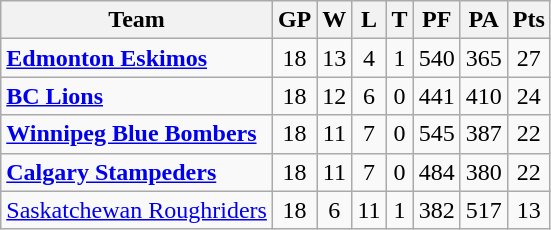<table class="wikitable" style="float:left; margin-right:1em">
<tr>
<th>Team</th>
<th>GP</th>
<th>W</th>
<th>L</th>
<th>T</th>
<th>PF</th>
<th>PA</th>
<th>Pts</th>
</tr>
<tr align="center">
<td align="left"><strong><a href='#'>Edmonton Eskimos</a></strong></td>
<td>18</td>
<td>13</td>
<td>4</td>
<td>1</td>
<td>540</td>
<td>365</td>
<td>27</td>
</tr>
<tr align="center">
<td align="left"><strong><a href='#'>BC Lions</a></strong></td>
<td>18</td>
<td>12</td>
<td>6</td>
<td>0</td>
<td>441</td>
<td>410</td>
<td>24</td>
</tr>
<tr align="center">
<td align="left"><strong><a href='#'>Winnipeg Blue Bombers</a></strong></td>
<td>18</td>
<td>11</td>
<td>7</td>
<td>0</td>
<td>545</td>
<td>387</td>
<td>22</td>
</tr>
<tr align="center">
<td align="left"><strong><a href='#'>Calgary Stampeders</a></strong></td>
<td>18</td>
<td>11</td>
<td>7</td>
<td>0</td>
<td>484</td>
<td>380</td>
<td>22</td>
</tr>
<tr align="center">
<td align="left"><a href='#'>Saskatchewan Roughriders</a></td>
<td>18</td>
<td>6</td>
<td>11</td>
<td>1</td>
<td>382</td>
<td>517</td>
<td>13</td>
</tr>
</table>
